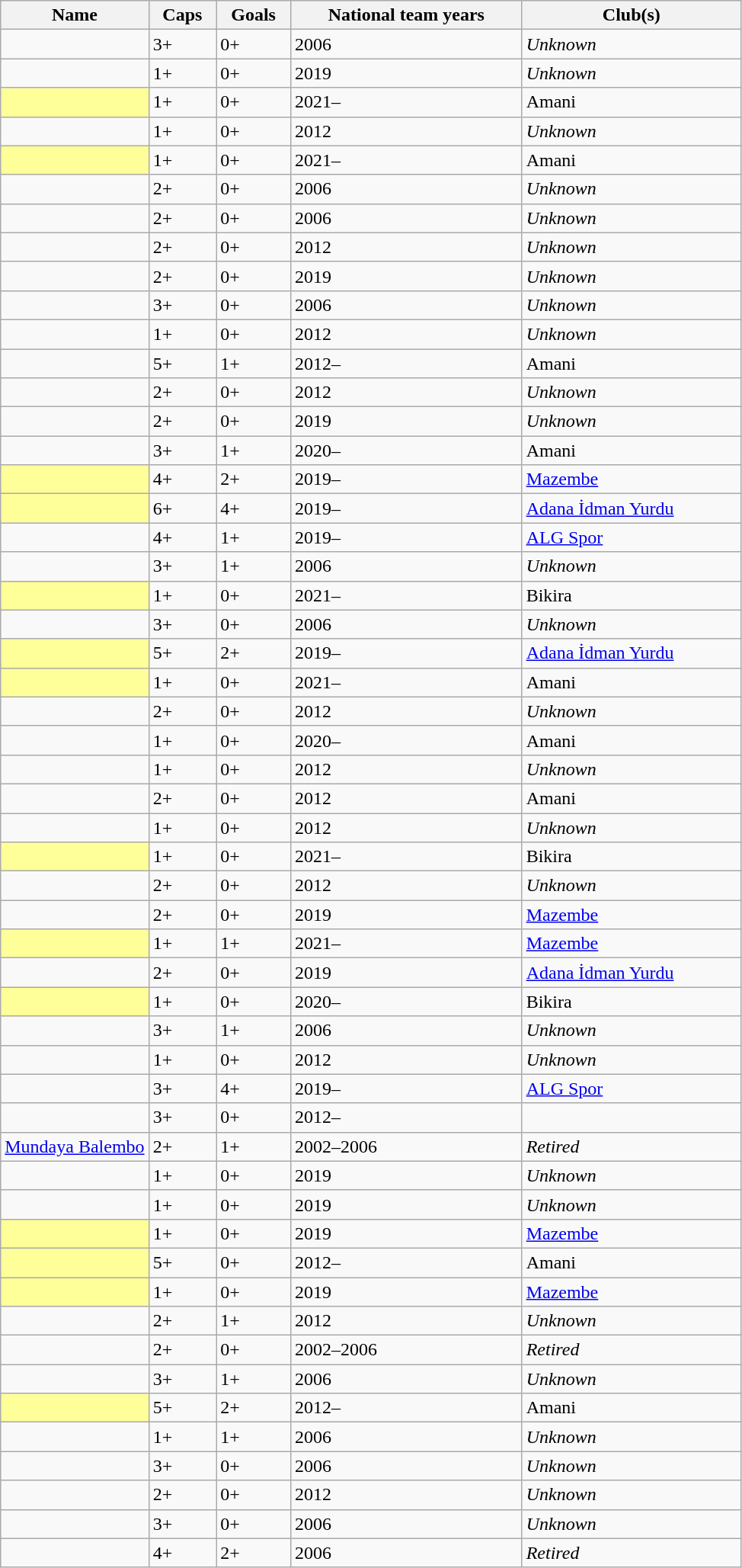<table class="wikitable sortable">
<tr>
<th width="20%">Name</th>
<th>Caps</th>
<th>Goals</th>
<th>National team years</th>
<th>Club(s)</th>
</tr>
<tr>
<td></td>
<td>3+</td>
<td>0+</td>
<td>2006</td>
<td><em>Unknown</em></td>
</tr>
<tr>
<td></td>
<td>1+</td>
<td>0+</td>
<td>2019</td>
<td><em>Unknown</em></td>
</tr>
<tr>
<td scope="row" style="background-color:#FFFF99" align="left"><strong></strong></td>
<td>1+</td>
<td>0+</td>
<td>2021–</td>
<td> Amani</td>
</tr>
<tr>
<td></td>
<td>1+</td>
<td>0+</td>
<td>2012</td>
<td><em>Unknown</em></td>
</tr>
<tr>
<td scope="row" style="background-color:#FFFF99" align="left"><strong></strong></td>
<td>1+</td>
<td>0+</td>
<td>2021–</td>
<td> Amani</td>
</tr>
<tr>
<td></td>
<td>2+</td>
<td>0+</td>
<td>2006</td>
<td><em>Unknown</em></td>
</tr>
<tr>
<td></td>
<td>2+</td>
<td>0+</td>
<td>2006</td>
<td><em>Unknown</em></td>
</tr>
<tr>
<td></td>
<td>2+</td>
<td>0+</td>
<td>2012</td>
<td><em>Unknown</em></td>
</tr>
<tr>
<td></td>
<td>2+</td>
<td>0+</td>
<td>2019</td>
<td><em>Unknown</em></td>
</tr>
<tr>
<td></td>
<td>3+</td>
<td>0+</td>
<td>2006</td>
<td><em>Unknown</em></td>
</tr>
<tr>
<td></td>
<td>1+</td>
<td>0+</td>
<td>2012</td>
<td><em>Unknown</em></td>
</tr>
<tr>
<td></td>
<td>5+</td>
<td>1+</td>
<td>2012–</td>
<td> Amani</td>
</tr>
<tr>
<td></td>
<td>2+</td>
<td>0+</td>
<td>2012</td>
<td><em>Unknown</em></td>
</tr>
<tr>
<td></td>
<td>2+</td>
<td>0+</td>
<td>2019</td>
<td><em>Unknown</em></td>
</tr>
<tr>
<td></td>
<td>3+</td>
<td>1+</td>
<td>2020–</td>
<td> Amani</td>
</tr>
<tr>
<td scope="row" style="background-color:#FFFF99" align="left"><strong></strong></td>
<td>4+</td>
<td>2+</td>
<td>2019–</td>
<td> <a href='#'>Mazembe</a></td>
</tr>
<tr>
<td scope="row" style="background-color:#FFFF99" align="left"><strong></strong></td>
<td>6+</td>
<td>4+</td>
<td>2019–</td>
<td> <a href='#'>Adana İdman Yurdu</a></td>
</tr>
<tr>
<td></td>
<td>4+</td>
<td>1+</td>
<td>2019–</td>
<td> <a href='#'>ALG Spor</a></td>
</tr>
<tr>
<td></td>
<td>3+</td>
<td>1+</td>
<td>2006</td>
<td><em>Unknown</em></td>
</tr>
<tr>
<td scope="row" style="background-color:#FFFF99" align="left"><strong></strong></td>
<td>1+</td>
<td>0+</td>
<td>2021–</td>
<td> Bikira</td>
</tr>
<tr>
<td></td>
<td>3+</td>
<td>0+</td>
<td>2006</td>
<td><em>Unknown</em></td>
</tr>
<tr>
<td scope="row" style="background-color:#FFFF99" align="left"><strong></strong></td>
<td>5+</td>
<td>2+</td>
<td>2019–</td>
<td> <a href='#'>Adana İdman Yurdu</a></td>
</tr>
<tr>
<td scope="row" style="background-color:#FFFF99" align="left"><strong></strong></td>
<td>1+</td>
<td>0+</td>
<td>2021–</td>
<td> Amani</td>
</tr>
<tr>
<td></td>
<td>2+</td>
<td>0+</td>
<td>2012</td>
<td><em>Unknown</em></td>
</tr>
<tr>
<td></td>
<td>1+</td>
<td>0+</td>
<td>2020–</td>
<td> Amani</td>
</tr>
<tr>
<td></td>
<td>1+</td>
<td>0+</td>
<td>2012</td>
<td><em>Unknown</em></td>
</tr>
<tr>
<td></td>
<td>2+</td>
<td>0+</td>
<td>2012</td>
<td> Amani</td>
</tr>
<tr>
<td></td>
<td>1+</td>
<td>0+</td>
<td>2012</td>
<td><em>Unknown</em></td>
</tr>
<tr>
<td scope="row" style="background-color:#FFFF99" align="left"><strong></strong></td>
<td>1+</td>
<td>0+</td>
<td>2021–</td>
<td> Bikira</td>
</tr>
<tr>
<td></td>
<td>2+</td>
<td>0+</td>
<td>2012</td>
<td><em>Unknown</em></td>
</tr>
<tr>
<td></td>
<td>2+</td>
<td>0+</td>
<td>2019</td>
<td> <a href='#'>Mazembe</a></td>
</tr>
<tr>
<td scope="row" style="background-color:#FFFF99" align="left"><strong></strong></td>
<td>1+</td>
<td>1+</td>
<td>2021–</td>
<td> <a href='#'>Mazembe</a></td>
</tr>
<tr>
<td></td>
<td>2+</td>
<td>0+</td>
<td>2019</td>
<td> <a href='#'>Adana İdman Yurdu</a></td>
</tr>
<tr>
<td scope="row" style="background-color:#FFFF99" align="left"><strong></strong></td>
<td>1+</td>
<td>0+</td>
<td>2020–</td>
<td> Bikira</td>
</tr>
<tr>
<td></td>
<td>3+</td>
<td>1+</td>
<td>2006</td>
<td><em>Unknown</em></td>
</tr>
<tr>
<td></td>
<td>1+</td>
<td>0+</td>
<td>2012</td>
<td><em>Unknown</em></td>
</tr>
<tr>
<td></td>
<td>3+</td>
<td>4+</td>
<td>2019–</td>
<td> <a href='#'>ALG Spor</a></td>
</tr>
<tr>
<td></td>
<td>3+</td>
<td>0+</td>
<td>2012–</td>
<td></td>
</tr>
<tr>
<td><a href='#'>Mundaya Balembo</a></td>
<td>2+</td>
<td>1+</td>
<td>2002–2006</td>
<td><em>Retired</em></td>
</tr>
<tr>
<td></td>
<td>1+</td>
<td>0+</td>
<td>2019</td>
<td><em>Unknown</em></td>
</tr>
<tr>
<td></td>
<td>1+</td>
<td>0+</td>
<td>2019</td>
<td><em>Unknown</em></td>
</tr>
<tr>
<td scope="row" style="background-color:#FFFF99" align="left"><strong></strong></td>
<td>1+</td>
<td>0+</td>
<td>2019</td>
<td> <a href='#'>Mazembe</a></td>
</tr>
<tr>
<td scope="row" style="background-color:#FFFF99" align="left"><strong></strong></td>
<td>5+</td>
<td>0+</td>
<td>2012–</td>
<td> Amani</td>
</tr>
<tr>
<td scope="row" style="background-color:#FFFF99" align="left"><strong></strong></td>
<td>1+</td>
<td>0+</td>
<td>2019</td>
<td> <a href='#'>Mazembe</a></td>
</tr>
<tr>
<td></td>
<td>2+</td>
<td>1+</td>
<td>2012</td>
<td><em>Unknown</em></td>
</tr>
<tr>
<td></td>
<td>2+</td>
<td>0+</td>
<td>2002–2006</td>
<td><em>Retired</em></td>
</tr>
<tr>
<td></td>
<td>3+</td>
<td>1+</td>
<td>2006</td>
<td><em>Unknown</em></td>
</tr>
<tr>
<td scope="row" style="background-color:#FFFF99" align="left"><strong></strong></td>
<td>5+</td>
<td>2+</td>
<td>2012–</td>
<td> Amani</td>
</tr>
<tr>
<td></td>
<td>1+</td>
<td>1+</td>
<td>2006</td>
<td><em>Unknown</em></td>
</tr>
<tr>
<td></td>
<td>3+</td>
<td>0+</td>
<td>2006</td>
<td><em>Unknown</em></td>
</tr>
<tr>
<td></td>
<td>2+</td>
<td>0+</td>
<td>2012</td>
<td><em>Unknown</em></td>
</tr>
<tr>
<td></td>
<td>3+</td>
<td>0+</td>
<td>2006</td>
<td><em>Unknown</em></td>
</tr>
<tr>
<td></td>
<td>4+</td>
<td>2+</td>
<td>2006</td>
<td><em>Retired</em></td>
</tr>
</table>
